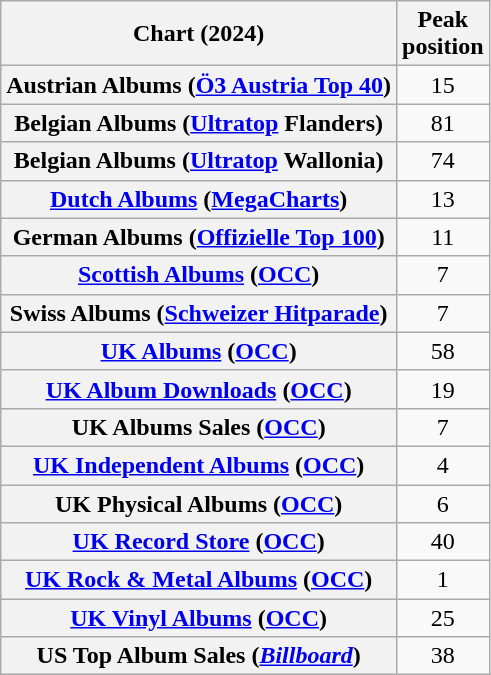<table class="wikitable sortable plainrowheaders" style="text-align:center">
<tr>
<th scope="col">Chart (2024)</th>
<th scope="col">Peak<br>position</th>
</tr>
<tr>
<th scope="row">Austrian Albums (<a href='#'>Ö3 Austria Top 40</a>)</th>
<td>15</td>
</tr>
<tr>
<th scope="row">Belgian Albums (<a href='#'>Ultratop</a> Flanders)</th>
<td>81</td>
</tr>
<tr>
<th scope="row">Belgian Albums (<a href='#'>Ultratop</a> Wallonia)</th>
<td>74</td>
</tr>
<tr>
<th scope="row"><a href='#'>Dutch Albums</a> (<a href='#'>MegaCharts</a>)</th>
<td>13</td>
</tr>
<tr>
<th scope="row">German Albums (<a href='#'>Offizielle Top 100</a>)</th>
<td>11</td>
</tr>
<tr>
<th scope="row"><a href='#'>Scottish Albums</a> (<a href='#'>OCC</a>)</th>
<td>7</td>
</tr>
<tr>
<th scope="row">Swiss Albums (<a href='#'>Schweizer Hitparade</a>)</th>
<td>7</td>
</tr>
<tr>
<th scope="row"><a href='#'>UK Albums</a> (<a href='#'>OCC</a>)</th>
<td>58</td>
</tr>
<tr>
<th scope="row"><a href='#'>UK Album Downloads</a> (<a href='#'>OCC</a>)</th>
<td>19</td>
</tr>
<tr>
<th scope="row">UK Albums Sales (<a href='#'>OCC</a>)</th>
<td>7</td>
</tr>
<tr>
<th scope="row"><a href='#'>UK Independent Albums</a> (<a href='#'>OCC</a>)</th>
<td>4</td>
</tr>
<tr>
<th scope="row">UK Physical Albums (<a href='#'>OCC</a>)</th>
<td>6</td>
</tr>
<tr>
<th scope="row"><a href='#'>UK Record Store</a> (<a href='#'>OCC</a>)</th>
<td>40</td>
</tr>
<tr>
<th scope="row"><a href='#'>UK Rock & Metal Albums</a> (<a href='#'>OCC</a>)</th>
<td>1</td>
</tr>
<tr>
<th scope="row"><a href='#'>UK Vinyl Albums</a> (<a href='#'>OCC</a>)</th>
<td>25</td>
</tr>
<tr>
<th scope="row">US Top Album Sales (<em><a href='#'>Billboard</a></em>)</th>
<td>38</td>
</tr>
</table>
